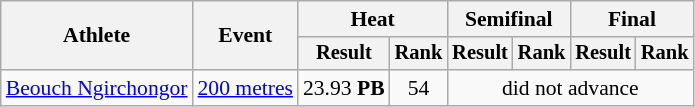<table class="wikitable" style="font-size:90%">
<tr>
<th rowspan="2">Athlete</th>
<th rowspan="2">Event</th>
<th colspan="2">Heat</th>
<th colspan="2">Semifinal</th>
<th colspan="2">Final</th>
</tr>
<tr style="font-size:95%">
<th>Result</th>
<th>Rank</th>
<th>Result</th>
<th>Rank</th>
<th>Result</th>
<th>Rank</th>
</tr>
<tr style=text-align:center>
<td style=text-align:left><a href='#'>Beouch Ngirchongor</a></td>
<td style=text-align:left><a href='#'>200 metres</a></td>
<td>23.93 <strong>PB</strong></td>
<td>54</td>
<td colspan=4>did not advance</td>
</tr>
</table>
